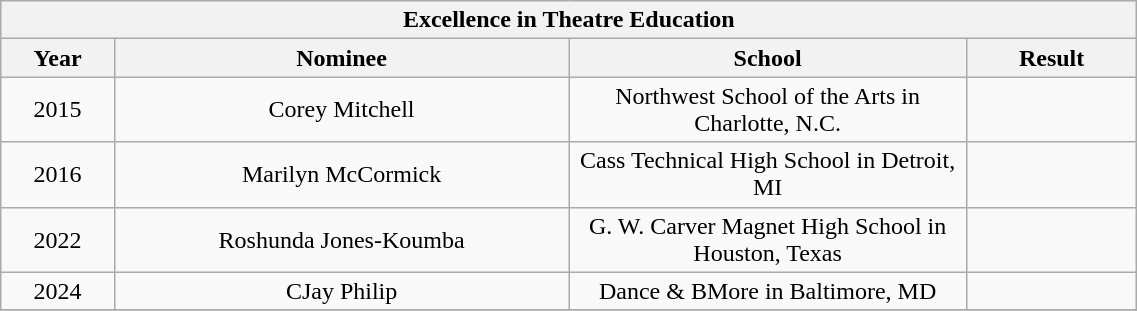<table class="wikitable" width="60%" style="text-align: center">
<tr>
<th colspan="4">Excellence in Theatre Education</th>
</tr>
<tr>
<th style="width:10%;">Year</th>
<th style="width:40%;">Nominee</th>
<th style="width:35%;">School</th>
<th style="width:15%;">Result</th>
</tr>
<tr>
<td>2015</td>
<td>Corey Mitchell</td>
<td>Northwest School of the Arts in Charlotte, N.C.</td>
<td></td>
</tr>
<tr>
<td>2016</td>
<td>Marilyn McCormick</td>
<td>Cass Technical High School in Detroit, MI</td>
<td></td>
</tr>
<tr>
<td>2022</td>
<td>Roshunda Jones-Koumba</td>
<td>G. W. Carver Magnet High School in Houston, Texas</td>
<td></td>
</tr>
<tr>
<td>2024</td>
<td>CJay Philip</td>
<td>Dance & BMore in Baltimore, MD</td>
<td></td>
</tr>
<tr>
</tr>
</table>
